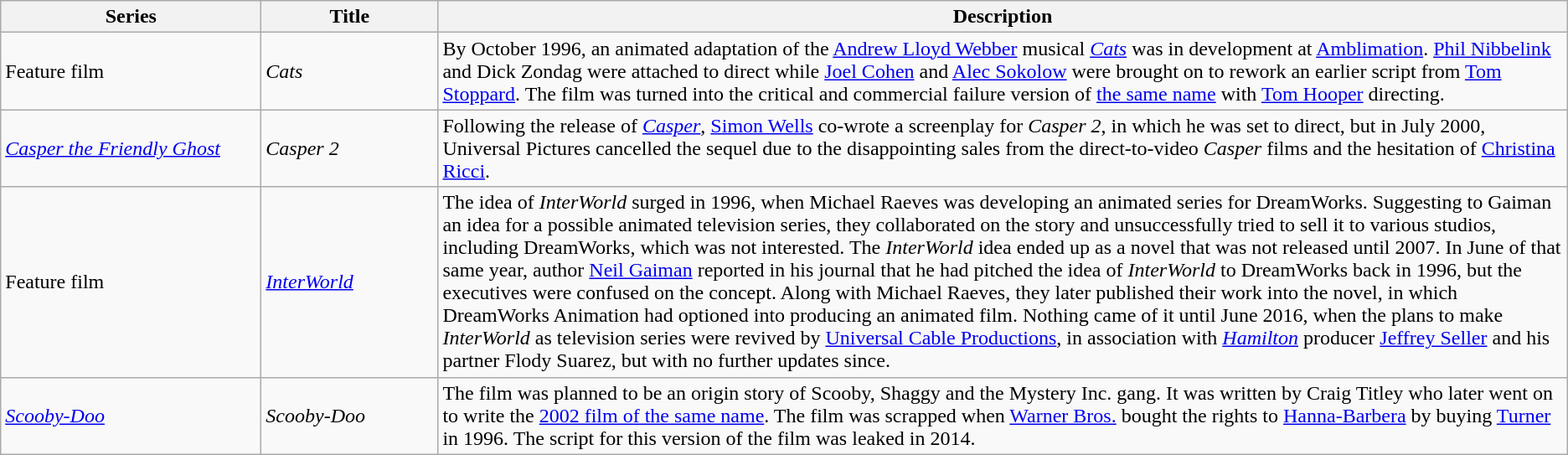<table class="wikitable">
<tr>
<th style="width:150pt;">Series</th>
<th style="width:100pt;">Title</th>
<th>Description</th>
</tr>
<tr>
<td>Feature film</td>
<td><em>Cats</em></td>
<td>By October 1996, an animated adaptation of the <a href='#'>Andrew Lloyd Webber</a> musical <em><a href='#'>Cats</a></em> was in development at <a href='#'>Amblimation</a>. <a href='#'>Phil Nibbelink</a> and Dick Zondag were attached to direct while <a href='#'>Joel Cohen</a> and <a href='#'>Alec Sokolow</a> were brought on to rework an earlier script from <a href='#'>Tom Stoppard</a>. The film was turned into the critical and commercial failure version of <a href='#'>the same name</a> with <a href='#'>Tom Hooper</a> directing.</td>
</tr>
<tr>
<td><a href='#'><em>Casper the Friendly Ghost</em></a></td>
<td><em>Casper 2</em></td>
<td>Following the release of <em><a href='#'>Casper</a></em>, <a href='#'>Simon Wells</a> co-wrote a screenplay for <em>Casper 2</em>, in which he was set to direct, but in July 2000, Universal Pictures cancelled the sequel due to the disappointing sales from the direct-to-video <em>Casper</em> films and the hesitation of <a href='#'>Christina Ricci</a>.</td>
</tr>
<tr>
<td>Feature film</td>
<td><em><a href='#'>InterWorld</a></em></td>
<td>The idea of <em>InterWorld</em> surged in 1996, when Michael Raeves was developing an animated series for DreamWorks. Suggesting to Gaiman an idea for a possible animated television series, they collaborated on the story and unsuccessfully tried to sell it to various studios, including DreamWorks, which was not interested. The <em>InterWorld</em> idea ended up as a novel that was not released until 2007. In June of that same year, author <a href='#'>Neil Gaiman</a> reported in his journal that he had pitched the idea of <em>InterWorld</em> to DreamWorks back in 1996, but the executives were confused on the concept. Along with Michael Raeves, they later published their work into the novel, in which DreamWorks Animation had optioned into producing an animated film. Nothing came of it until June 2016, when the plans to make <em>InterWorld</em> as television series were revived by <a href='#'>Universal Cable Productions</a>, in association with <em><a href='#'>Hamilton</a></em> producer <a href='#'>Jeffrey Seller</a> and his partner Flody Suarez, but with no further updates since.</td>
</tr>
<tr>
<td><a href='#'><em>Scooby-Doo</em></a></td>
<td><em>Scooby-Doo</em></td>
<td>The film was planned to be an origin story of Scooby, Shaggy and the Mystery Inc. gang. It was written by Craig Titley who later went on to write the <a href='#'>2002 film of the same name</a>. The film was scrapped when <a href='#'>Warner Bros.</a> bought the rights to <a href='#'>Hanna-Barbera</a> by buying <a href='#'>Turner</a> in 1996. The script for this version of the film was leaked in 2014.</td>
</tr>
</table>
